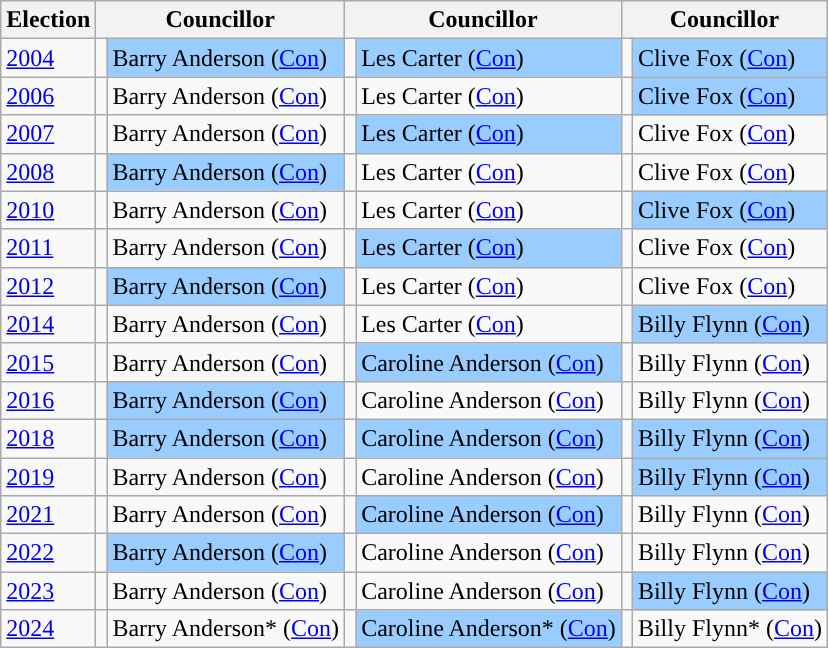<table class="wikitable">
<tr>
<th>Election</th>
<th colspan="2">Councillor</th>
<th colspan="2">Councillor</th>
<th colspan="2">Councillor</th>
</tr>
<tr>
<td><a href='#'>2004</a></td>
<td style="background-color: "></td>
<td bgcolor="#99CCFF">Barry Anderson (<a href='#'>Con</a>)</td>
<td style="background-color: "></td>
<td bgcolor="#99CCFF">Les Carter (<a href='#'>Con</a>)</td>
<td style="background-color: "></td>
<td bgcolor="#99CCFF">Clive Fox (<a href='#'>Con</a>)</td>
</tr>
<tr>
<td><a href='#'>2006</a></td>
<td style="background-color: "></td>
<td>Barry Anderson (<a href='#'>Con</a>)</td>
<td style="background-color: "></td>
<td>Les Carter (<a href='#'>Con</a>)</td>
<td style="background-color: "></td>
<td bgcolor="#99CCFF">Clive Fox (<a href='#'>Con</a>)</td>
</tr>
<tr>
<td><a href='#'>2007</a></td>
<td style="background-color: "></td>
<td>Barry Anderson (<a href='#'>Con</a>)</td>
<td style="background-color: "></td>
<td bgcolor="#99CCFF">Les Carter (<a href='#'>Con</a>)</td>
<td style="background-color: "></td>
<td>Clive Fox (<a href='#'>Con</a>)</td>
</tr>
<tr>
<td><a href='#'>2008</a></td>
<td style="background-color: "></td>
<td bgcolor="#99CCFF">Barry Anderson (<a href='#'>Con</a>)</td>
<td style="background-color: "></td>
<td>Les Carter (<a href='#'>Con</a>)</td>
<td style="background-color: "></td>
<td>Clive Fox (<a href='#'>Con</a>)</td>
</tr>
<tr>
<td><a href='#'>2010</a></td>
<td style="background-color: "></td>
<td>Barry Anderson (<a href='#'>Con</a>)</td>
<td style="background-color: "></td>
<td>Les Carter (<a href='#'>Con</a>)</td>
<td style="background-color: "></td>
<td bgcolor="#99CCFF">Clive Fox (<a href='#'>Con</a>)</td>
</tr>
<tr>
<td><a href='#'>2011</a></td>
<td style="background-color: "></td>
<td>Barry Anderson (<a href='#'>Con</a>)</td>
<td style="background-color: "></td>
<td bgcolor="#99CCFF">Les Carter (<a href='#'>Con</a>)</td>
<td style="background-color: "></td>
<td>Clive Fox (<a href='#'>Con</a>)</td>
</tr>
<tr>
<td><a href='#'>2012</a></td>
<td style="background-color: "></td>
<td bgcolor="#99CCFF">Barry Anderson (<a href='#'>Con</a>)</td>
<td style="background-color: "></td>
<td>Les Carter (<a href='#'>Con</a>)</td>
<td style="background-color: "></td>
<td>Clive Fox (<a href='#'>Con</a>)</td>
</tr>
<tr>
<td><a href='#'>2014</a></td>
<td style="background-color: "></td>
<td>Barry Anderson (<a href='#'>Con</a>)</td>
<td style="background-color: "></td>
<td>Les Carter (<a href='#'>Con</a>)</td>
<td style="background-color: "></td>
<td bgcolor="#99CCFF">Billy Flynn (<a href='#'>Con</a>)</td>
</tr>
<tr>
<td><a href='#'>2015</a></td>
<td style="background-color: "></td>
<td>Barry Anderson (<a href='#'>Con</a>)</td>
<td style="background-color: "></td>
<td bgcolor="#99CCFF">Caroline Anderson (<a href='#'>Con</a>)</td>
<td style="background-color: "></td>
<td>Billy Flynn (<a href='#'>Con</a>)</td>
</tr>
<tr>
<td><a href='#'>2016</a></td>
<td style="background-color: "></td>
<td bgcolor="#99CCFF">Barry Anderson (<a href='#'>Con</a>)</td>
<td style="background-color: "></td>
<td>Caroline Anderson (<a href='#'>Con</a>)</td>
<td style="background-color: "></td>
<td>Billy Flynn (<a href='#'>Con</a>)</td>
</tr>
<tr>
<td><a href='#'>2018</a></td>
<td style="background-color: "></td>
<td bgcolor="#99CCFF">Barry Anderson (<a href='#'>Con</a>)</td>
<td style="background-color: "></td>
<td bgcolor="#99CCFF">Caroline Anderson (<a href='#'>Con</a>)</td>
<td style="background-color: "></td>
<td bgcolor="#99CCFF">Billy Flynn (<a href='#'>Con</a>)</td>
</tr>
<tr>
<td><a href='#'>2019</a></td>
<td style="background-color: "></td>
<td>Barry Anderson (<a href='#'>Con</a>)</td>
<td style="background-color: "></td>
<td>Caroline Anderson (<a href='#'>Con</a>)</td>
<td style="background-color: "></td>
<td bgcolor="#99CCFF">Billy Flynn (<a href='#'>Con</a>)</td>
</tr>
<tr>
<td><a href='#'>2021</a></td>
<td style="background-color: "></td>
<td>Barry Anderson (<a href='#'>Con</a>)</td>
<td style="background-color: "></td>
<td bgcolor="#99CCFF">Caroline Anderson (<a href='#'>Con</a>)</td>
<td style="background-color: "></td>
<td>Billy Flynn (<a href='#'>Con</a>)</td>
</tr>
<tr>
<td><a href='#'>2022</a></td>
<td style="background-color: "></td>
<td bgcolor="#99CCFF">Barry Anderson (<a href='#'>Con</a>)</td>
<td style="background-color: "></td>
<td>Caroline Anderson (<a href='#'>Con</a>)</td>
<td style="background-color: "></td>
<td>Billy Flynn (<a href='#'>Con</a>)</td>
</tr>
<tr>
<td><a href='#'>2023</a></td>
<td style="background-color: "></td>
<td>Barry Anderson (<a href='#'>Con</a>)</td>
<td style="background-color: "></td>
<td>Caroline Anderson (<a href='#'>Con</a>)</td>
<td style="background-color: "></td>
<td bgcolor="#99CCFF">Billy Flynn (<a href='#'>Con</a>)</td>
</tr>
<tr>
<td><a href='#'>2024</a></td>
<td style="background-color: "></td>
<td>Barry Anderson* (<a href='#'>Con</a>)</td>
<td style="background-color: "></td>
<td bgcolor="#99CCFF">Caroline Anderson* (<a href='#'>Con</a>)</td>
<td style="background-color: "></td>
<td>Billy Flynn* (<a href='#'>Con</a>)</td>
</tr>
</table>
